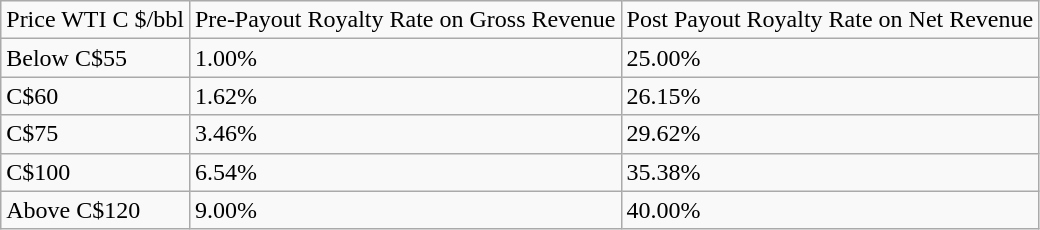<table class="wikitable">
<tr>
<td>Price WTI C $/bbl</td>
<td>Pre-Payout Royalty Rate on Gross Revenue</td>
<td>Post Payout Royalty Rate on Net Revenue</td>
</tr>
<tr>
<td>Below C$55</td>
<td>1.00%</td>
<td>25.00%</td>
</tr>
<tr>
<td>C$60</td>
<td>1.62%</td>
<td>26.15%</td>
</tr>
<tr>
<td>C$75</td>
<td>3.46%</td>
<td>29.62%</td>
</tr>
<tr>
<td>C$100</td>
<td>6.54%</td>
<td>35.38%</td>
</tr>
<tr>
<td>Above C$120</td>
<td>9.00%</td>
<td>40.00%</td>
</tr>
</table>
